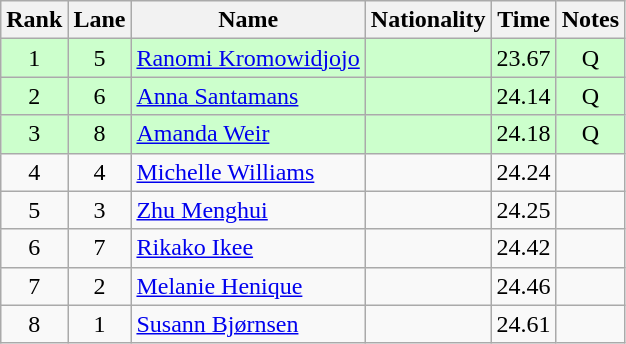<table class="wikitable sortable" style="text-align:center">
<tr>
<th>Rank</th>
<th>Lane</th>
<th>Name</th>
<th>Nationality</th>
<th>Time</th>
<th>Notes</th>
</tr>
<tr bgcolor=ccffcc>
<td>1</td>
<td>5</td>
<td align=left><a href='#'>Ranomi Kromowidjojo</a></td>
<td align=left></td>
<td>23.67</td>
<td>Q</td>
</tr>
<tr bgcolor=ccffcc>
<td>2</td>
<td>6</td>
<td align=left><a href='#'>Anna Santamans</a></td>
<td align=left></td>
<td>24.14</td>
<td>Q</td>
</tr>
<tr bgcolor=ccffcc>
<td>3</td>
<td>8</td>
<td align=left><a href='#'>Amanda Weir</a></td>
<td align=left></td>
<td>24.18</td>
<td>Q</td>
</tr>
<tr>
<td>4</td>
<td>4</td>
<td align=left><a href='#'>Michelle Williams</a></td>
<td align=left></td>
<td>24.24</td>
<td></td>
</tr>
<tr>
<td>5</td>
<td>3</td>
<td align=left><a href='#'>Zhu Menghui</a></td>
<td align=left></td>
<td>24.25</td>
<td></td>
</tr>
<tr>
<td>6</td>
<td>7</td>
<td align=left><a href='#'>Rikako Ikee</a></td>
<td align=left></td>
<td>24.42</td>
<td></td>
</tr>
<tr>
<td>7</td>
<td>2</td>
<td align=left><a href='#'>Melanie Henique</a></td>
<td align=left></td>
<td>24.46</td>
<td></td>
</tr>
<tr>
<td>8</td>
<td>1</td>
<td align=left><a href='#'>Susann Bjørnsen</a></td>
<td align=left></td>
<td>24.61</td>
<td></td>
</tr>
</table>
